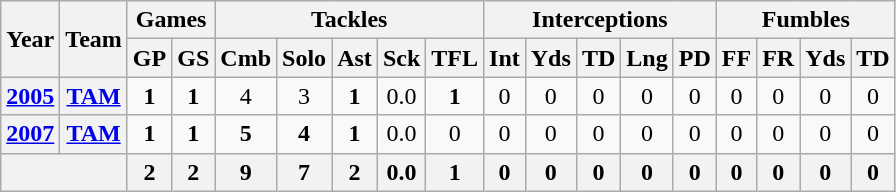<table class="wikitable" style="text-align:center">
<tr>
<th rowspan="2">Year</th>
<th rowspan="2">Team</th>
<th colspan="2">Games</th>
<th colspan="5">Tackles</th>
<th colspan="5">Interceptions</th>
<th colspan="4">Fumbles</th>
</tr>
<tr>
<th>GP</th>
<th>GS</th>
<th>Cmb</th>
<th>Solo</th>
<th>Ast</th>
<th>Sck</th>
<th>TFL</th>
<th>Int</th>
<th>Yds</th>
<th>TD</th>
<th>Lng</th>
<th>PD</th>
<th>FF</th>
<th>FR</th>
<th>Yds</th>
<th>TD</th>
</tr>
<tr>
<th><a href='#'>2005</a></th>
<th><a href='#'>TAM</a></th>
<td><strong>1</strong></td>
<td><strong>1</strong></td>
<td>4</td>
<td>3</td>
<td><strong>1</strong></td>
<td>0.0</td>
<td><strong>1</strong></td>
<td>0</td>
<td>0</td>
<td>0</td>
<td>0</td>
<td>0</td>
<td>0</td>
<td>0</td>
<td>0</td>
<td>0</td>
</tr>
<tr>
<th><a href='#'>2007</a></th>
<th><a href='#'>TAM</a></th>
<td><strong>1</strong></td>
<td><strong>1</strong></td>
<td><strong>5</strong></td>
<td><strong>4</strong></td>
<td><strong>1</strong></td>
<td>0.0</td>
<td>0</td>
<td>0</td>
<td>0</td>
<td>0</td>
<td>0</td>
<td>0</td>
<td>0</td>
<td>0</td>
<td>0</td>
<td>0</td>
</tr>
<tr>
<th colspan="2"></th>
<th>2</th>
<th>2</th>
<th>9</th>
<th>7</th>
<th>2</th>
<th>0.0</th>
<th>1</th>
<th>0</th>
<th>0</th>
<th>0</th>
<th>0</th>
<th>0</th>
<th>0</th>
<th>0</th>
<th>0</th>
<th>0</th>
</tr>
</table>
